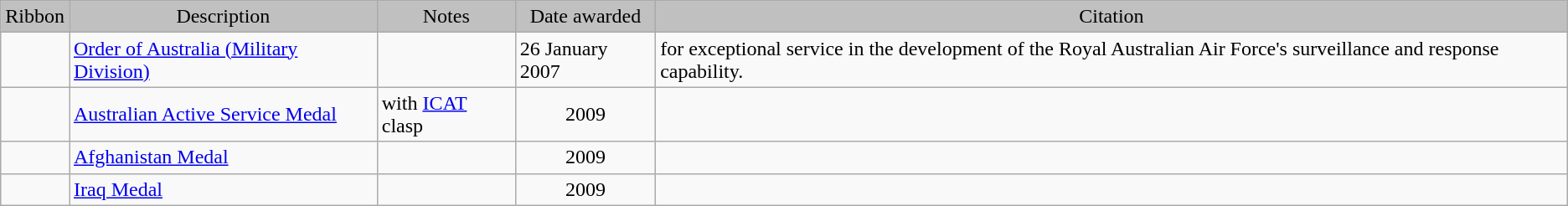<table class="wikitable">
<tr>
<td bgcolor="silver" align="center">Ribbon</td>
<td bgcolor="silver" align="center">Description</td>
<td bgcolor="silver" align="center">Notes</td>
<td bgcolor="silver" align="center">Date awarded</td>
<td bgcolor="silver" align="center">Citation</td>
</tr>
<tr>
<td></td>
<td><a href='#'>Order of Australia (Military Division)</a></td>
<td></td>
<td>26 January 2007</td>
<td align="wrap">for exceptional service in the development of the Royal Australian Air Force's surveillance and response capability.</td>
</tr>
<tr>
<td></td>
<td><a href='#'>Australian Active Service Medal</a></td>
<td>with <a href='#'>ICAT</a> clasp</td>
<td align="center">2009</td>
<td></td>
</tr>
<tr>
<td></td>
<td><a href='#'>Afghanistan Medal</a></td>
<td></td>
<td align="center">2009</td>
<td></td>
</tr>
<tr>
<td></td>
<td><a href='#'>Iraq Medal</a></td>
<td></td>
<td align="center">2009</td>
<td></td>
</tr>
</table>
